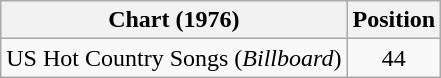<table class="wikitable">
<tr>
<th>Chart (1976)</th>
<th>Position</th>
</tr>
<tr>
<td>US Hot Country Songs (<em>Billboard</em>)</td>
<td align="center">44</td>
</tr>
</table>
